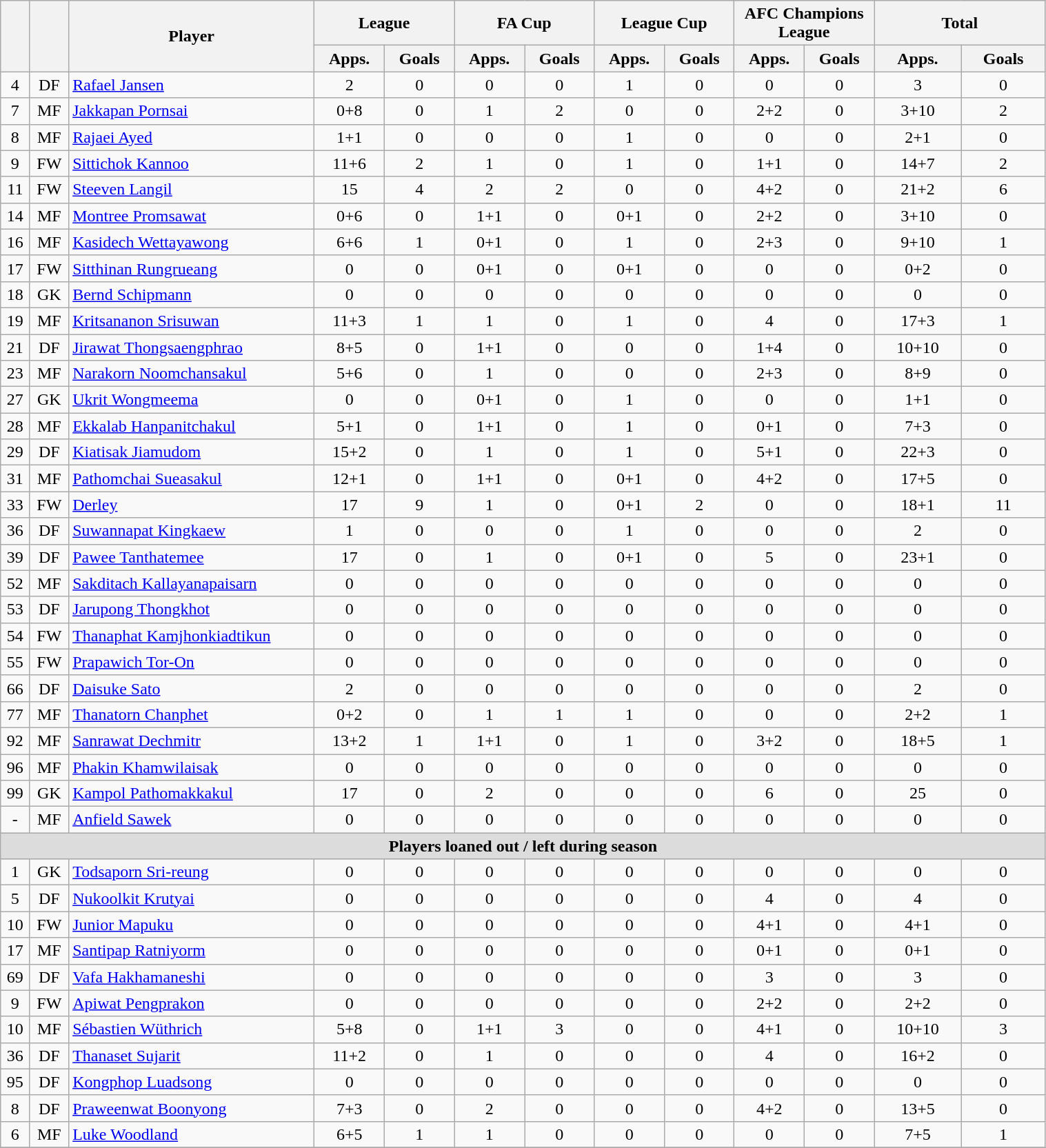<table class="wikitable" style="text-align:center; font-size:100%; width:80%;">
<tr>
<th rowspan=2></th>
<th rowspan=2></th>
<th rowspan=2 width="230">Player</th>
<th colspan=2 width="105">League</th>
<th colspan=2 width="105">FA Cup</th>
<th colspan=2 width="105">League Cup</th>
<th colspan=2 width="105">AFC Champions League</th>
<th colspan=2 width="130">Total</th>
</tr>
<tr>
<th>Apps.</th>
<th> Goals</th>
<th>Apps.</th>
<th> Goals</th>
<th>Apps.</th>
<th> Goals</th>
<th>Apps.</th>
<th> Goals</th>
<th>Apps.</th>
<th> Goals</th>
</tr>
<tr>
<td>4</td>
<td>DF</td>
<td align="left"> <a href='#'>Rafael Jansen</a></td>
<td>2</td>
<td>0</td>
<td>0</td>
<td>0</td>
<td>1</td>
<td>0</td>
<td>0</td>
<td>0</td>
<td>3</td>
<td>0</td>
</tr>
<tr>
<td>7</td>
<td>MF</td>
<td align="left"> <a href='#'>Jakkapan Pornsai</a></td>
<td>0+8</td>
<td>0</td>
<td>1</td>
<td>2</td>
<td>0</td>
<td>0</td>
<td>2+2</td>
<td>0</td>
<td>3+10</td>
<td>2</td>
</tr>
<tr>
<td>8</td>
<td>MF</td>
<td align="left"> <a href='#'>Rajaei Ayed</a></td>
<td>1+1</td>
<td>0</td>
<td>0</td>
<td>0</td>
<td>1</td>
<td>0</td>
<td>0</td>
<td>0</td>
<td>2+1</td>
<td>0</td>
</tr>
<tr>
<td>9</td>
<td>FW</td>
<td align="left"> <a href='#'>Sittichok Kannoo</a></td>
<td>11+6</td>
<td>2</td>
<td>1</td>
<td>0</td>
<td>1</td>
<td>0</td>
<td>1+1</td>
<td>0</td>
<td>14+7</td>
<td>2</td>
</tr>
<tr>
<td>11</td>
<td>FW</td>
<td align="left"> <a href='#'>Steeven Langil</a></td>
<td>15</td>
<td>4</td>
<td>2</td>
<td>2</td>
<td>0</td>
<td>0</td>
<td>4+2</td>
<td>0</td>
<td>21+2</td>
<td>6</td>
</tr>
<tr>
<td>14</td>
<td>MF</td>
<td align="left"> <a href='#'>Montree Promsawat</a></td>
<td>0+6</td>
<td>0</td>
<td>1+1</td>
<td>0</td>
<td>0+1</td>
<td>0</td>
<td>2+2</td>
<td>0</td>
<td>3+10</td>
<td>0</td>
</tr>
<tr>
<td>16</td>
<td>MF</td>
<td align="left"> <a href='#'>Kasidech Wettayawong</a></td>
<td>6+6</td>
<td>1</td>
<td>0+1</td>
<td>0</td>
<td>1</td>
<td>0</td>
<td>2+3</td>
<td>0</td>
<td>9+10</td>
<td>1</td>
</tr>
<tr>
<td>17</td>
<td>FW</td>
<td align="left"> <a href='#'>Sitthinan Rungrueang</a></td>
<td>0</td>
<td>0</td>
<td>0+1</td>
<td>0</td>
<td>0+1</td>
<td>0</td>
<td>0</td>
<td>0</td>
<td>0+2</td>
<td>0</td>
</tr>
<tr>
<td>18</td>
<td>GK</td>
<td align="left"> <a href='#'>Bernd Schipmann</a></td>
<td>0</td>
<td>0</td>
<td>0</td>
<td>0</td>
<td>0</td>
<td>0</td>
<td>0</td>
<td>0</td>
<td>0</td>
<td>0</td>
</tr>
<tr>
<td>19</td>
<td>MF</td>
<td align="left"> <a href='#'>Kritsananon Srisuwan</a></td>
<td>11+3</td>
<td>1</td>
<td>1</td>
<td>0</td>
<td>1</td>
<td>0</td>
<td>4</td>
<td>0</td>
<td>17+3</td>
<td>1</td>
</tr>
<tr>
<td>21</td>
<td>DF</td>
<td align="left"> <a href='#'>Jirawat Thongsaengphrao</a></td>
<td>8+5</td>
<td>0</td>
<td>1+1</td>
<td>0</td>
<td>0</td>
<td>0</td>
<td>1+4</td>
<td>0</td>
<td>10+10</td>
<td>0</td>
</tr>
<tr>
<td>23</td>
<td>MF</td>
<td align="left"> <a href='#'>Narakorn Noomchansakul</a></td>
<td>5+6</td>
<td>0</td>
<td>1</td>
<td>0</td>
<td>0</td>
<td>0</td>
<td>2+3</td>
<td>0</td>
<td>8+9</td>
<td>0</td>
</tr>
<tr>
<td>27</td>
<td>GK</td>
<td align="left"> <a href='#'>Ukrit Wongmeema</a></td>
<td>0</td>
<td>0</td>
<td>0+1</td>
<td>0</td>
<td>1</td>
<td>0</td>
<td>0</td>
<td>0</td>
<td>1+1</td>
<td>0</td>
</tr>
<tr>
<td>28</td>
<td>MF</td>
<td align="left"> <a href='#'>Ekkalab Hanpanitchakul</a></td>
<td>5+1</td>
<td>0</td>
<td>1+1</td>
<td>0</td>
<td>1</td>
<td>0</td>
<td>0+1</td>
<td>0</td>
<td>7+3</td>
<td>0</td>
</tr>
<tr>
<td>29</td>
<td>DF</td>
<td align="left"> <a href='#'>Kiatisak Jiamudom</a></td>
<td>15+2</td>
<td>0</td>
<td>1</td>
<td>0</td>
<td>1</td>
<td>0</td>
<td>5+1</td>
<td>0</td>
<td>22+3</td>
<td>0</td>
</tr>
<tr>
<td>31</td>
<td>MF</td>
<td align="left"> <a href='#'>Pathomchai Sueasakul</a></td>
<td>12+1</td>
<td>0</td>
<td>1+1</td>
<td>0</td>
<td>0+1</td>
<td>0</td>
<td>4+2</td>
<td>0</td>
<td>17+5</td>
<td>0</td>
</tr>
<tr>
<td>33</td>
<td>FW</td>
<td align="left"> <a href='#'>Derley</a></td>
<td>17</td>
<td>9</td>
<td>1</td>
<td>0</td>
<td>0+1</td>
<td>2</td>
<td>0</td>
<td>0</td>
<td>18+1</td>
<td>11</td>
</tr>
<tr>
<td>36</td>
<td>DF</td>
<td align="left"> <a href='#'>Suwannapat Kingkaew</a></td>
<td>1</td>
<td>0</td>
<td>0</td>
<td>0</td>
<td>1</td>
<td>0</td>
<td>0</td>
<td>0</td>
<td>2</td>
<td>0</td>
</tr>
<tr>
<td>39</td>
<td>DF</td>
<td align="left"> <a href='#'>Pawee Tanthatemee</a></td>
<td>17</td>
<td>0</td>
<td>1</td>
<td>0</td>
<td>0+1</td>
<td>0</td>
<td>5</td>
<td>0</td>
<td>23+1</td>
<td>0</td>
</tr>
<tr>
<td>52</td>
<td>MF</td>
<td align="left"> <a href='#'>Sakditach Kallayanapaisarn</a></td>
<td>0</td>
<td>0</td>
<td>0</td>
<td>0</td>
<td>0</td>
<td>0</td>
<td>0</td>
<td>0</td>
<td>0</td>
<td>0</td>
</tr>
<tr>
<td>53</td>
<td>DF</td>
<td align="left"> <a href='#'>Jarupong Thongkhot</a></td>
<td>0</td>
<td>0</td>
<td>0</td>
<td>0</td>
<td>0</td>
<td>0</td>
<td>0</td>
<td>0</td>
<td>0</td>
<td>0</td>
</tr>
<tr>
<td>54</td>
<td>FW</td>
<td align="left"> <a href='#'>Thanaphat Kamjhonkiadtikun</a></td>
<td>0</td>
<td>0</td>
<td>0</td>
<td>0</td>
<td>0</td>
<td>0</td>
<td>0</td>
<td>0</td>
<td>0</td>
<td>0</td>
</tr>
<tr>
<td>55</td>
<td>FW</td>
<td align="left"> <a href='#'>Prapawich Tor-On</a></td>
<td>0</td>
<td>0</td>
<td>0</td>
<td>0</td>
<td>0</td>
<td>0</td>
<td>0</td>
<td>0</td>
<td>0</td>
<td>0</td>
</tr>
<tr>
<td>66</td>
<td>DF</td>
<td align="left"> <a href='#'>Daisuke Sato</a></td>
<td>2</td>
<td>0</td>
<td>0</td>
<td>0</td>
<td>0</td>
<td>0</td>
<td>0</td>
<td>0</td>
<td>2</td>
<td>0</td>
</tr>
<tr>
<td>77</td>
<td>MF</td>
<td align="left"> <a href='#'>Thanatorn Chanphet</a></td>
<td>0+2</td>
<td>0</td>
<td>1</td>
<td>1</td>
<td>1</td>
<td>0</td>
<td>0</td>
<td>0</td>
<td>2+2</td>
<td>1</td>
</tr>
<tr>
<td>92</td>
<td>MF</td>
<td align="left"> <a href='#'>Sanrawat Dechmitr</a></td>
<td>13+2</td>
<td>1</td>
<td>1+1</td>
<td>0</td>
<td>1</td>
<td>0</td>
<td>3+2</td>
<td>0</td>
<td>18+5</td>
<td>1</td>
</tr>
<tr>
<td>96</td>
<td>MF</td>
<td align="left"> <a href='#'>Phakin Khamwilaisak</a></td>
<td>0</td>
<td>0</td>
<td>0</td>
<td>0</td>
<td>0</td>
<td>0</td>
<td>0</td>
<td>0</td>
<td>0</td>
<td>0</td>
</tr>
<tr>
<td>99</td>
<td>GK</td>
<td align="left"> <a href='#'>Kampol Pathomakkakul</a></td>
<td>17</td>
<td>0</td>
<td>2</td>
<td>0</td>
<td>0</td>
<td>0</td>
<td>6</td>
<td>0</td>
<td>25</td>
<td>0</td>
</tr>
<tr>
<td>-</td>
<td>MF</td>
<td align="left"> <a href='#'>Anfield Sawek</a></td>
<td>0</td>
<td>0</td>
<td>0</td>
<td>0</td>
<td>0</td>
<td>0</td>
<td>0</td>
<td>0</td>
<td>0</td>
<td>0</td>
</tr>
<tr>
<th colspan="15" style="background:#dcdcdc; text-align:center;">Players loaned out / left during season</th>
</tr>
<tr>
<td>1</td>
<td>GK</td>
<td align="left"> <a href='#'>Todsaporn Sri-reung</a></td>
<td>0</td>
<td>0</td>
<td>0</td>
<td>0</td>
<td>0</td>
<td>0</td>
<td>0</td>
<td>0</td>
<td>0</td>
<td>0</td>
</tr>
<tr>
<td>5</td>
<td>DF</td>
<td align="left"> <a href='#'>Nukoolkit Krutyai</a></td>
<td>0</td>
<td>0</td>
<td>0</td>
<td>0</td>
<td>0</td>
<td>0</td>
<td>4</td>
<td>0</td>
<td>4</td>
<td>0</td>
</tr>
<tr>
<td>10</td>
<td>FW</td>
<td align="left"> <a href='#'>Junior Mapuku</a></td>
<td>0</td>
<td>0</td>
<td>0</td>
<td>0</td>
<td>0</td>
<td>0</td>
<td>4+1</td>
<td>0</td>
<td>4+1</td>
<td>0</td>
</tr>
<tr>
<td>17</td>
<td>MF</td>
<td align="left"> <a href='#'>Santipap Ratniyorm</a></td>
<td>0</td>
<td>0</td>
<td>0</td>
<td>0</td>
<td>0</td>
<td>0</td>
<td>0+1</td>
<td>0</td>
<td>0+1</td>
<td>0</td>
</tr>
<tr>
<td>69</td>
<td>DF</td>
<td align="left"> <a href='#'>Vafa Hakhamaneshi</a></td>
<td>0</td>
<td>0</td>
<td>0</td>
<td>0</td>
<td>0</td>
<td>0</td>
<td>3</td>
<td>0</td>
<td>3</td>
<td>0</td>
</tr>
<tr>
<td>9</td>
<td>FW</td>
<td align="left"> <a href='#'>Apiwat Pengprakon</a></td>
<td>0</td>
<td>0</td>
<td>0</td>
<td>0</td>
<td>0</td>
<td>0</td>
<td>2+2</td>
<td>0</td>
<td>2+2</td>
<td>0</td>
</tr>
<tr>
<td>10</td>
<td>MF</td>
<td align="left"> <a href='#'>Sébastien Wüthrich</a></td>
<td>5+8</td>
<td>0</td>
<td>1+1</td>
<td>3</td>
<td>0</td>
<td>0</td>
<td>4+1</td>
<td>0</td>
<td>10+10</td>
<td>3</td>
</tr>
<tr>
<td>36</td>
<td>DF</td>
<td align="left"> <a href='#'>Thanaset Sujarit</a></td>
<td>11+2</td>
<td>0</td>
<td>1</td>
<td>0</td>
<td>0</td>
<td>0</td>
<td>4</td>
<td>0</td>
<td>16+2</td>
<td>0</td>
</tr>
<tr>
<td>95</td>
<td>DF</td>
<td align="left"> <a href='#'>Kongphop Luadsong</a></td>
<td>0</td>
<td>0</td>
<td>0</td>
<td>0</td>
<td>0</td>
<td>0</td>
<td>0</td>
<td>0</td>
<td>0</td>
<td>0</td>
</tr>
<tr>
<td>8</td>
<td>DF</td>
<td align="left"> <a href='#'>Praweenwat Boonyong</a></td>
<td>7+3</td>
<td>0</td>
<td>2</td>
<td>0</td>
<td>0</td>
<td>0</td>
<td>4+2</td>
<td>0</td>
<td>13+5</td>
<td>0</td>
</tr>
<tr>
<td>6</td>
<td>MF</td>
<td align="left"> <a href='#'>Luke Woodland</a></td>
<td>6+5</td>
<td>1</td>
<td>1</td>
<td>0</td>
<td>0</td>
<td>0</td>
<td>0</td>
<td>0</td>
<td>7+5</td>
<td>1</td>
</tr>
<tr>
</tr>
</table>
